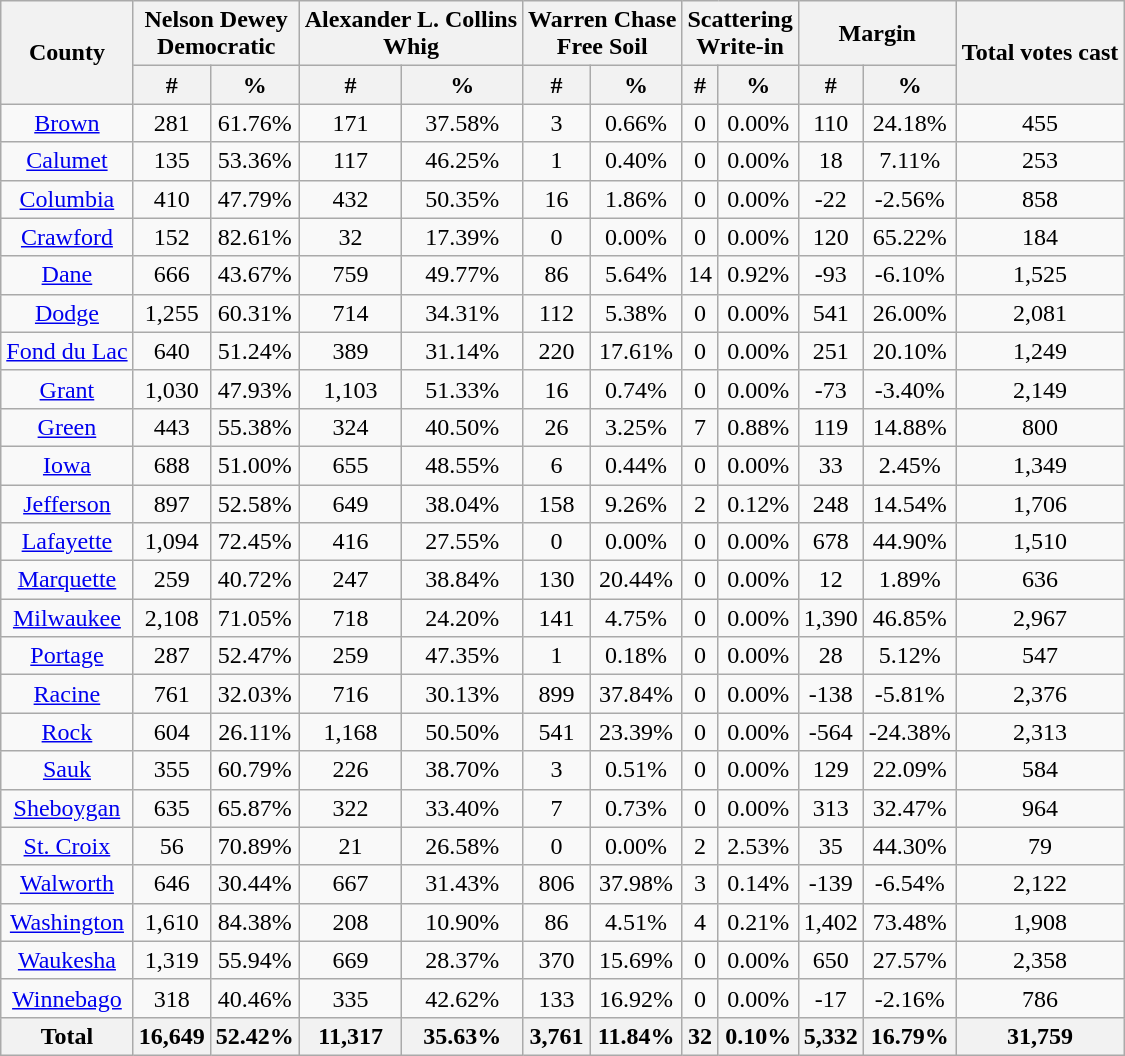<table class="wikitable sortable" style="text-align:center">
<tr>
<th rowspan="2" style="text-align:center;">County</th>
<th colspan="2" style="text-align:center;">Nelson Dewey<br>Democratic</th>
<th colspan="2" style="text-align:center;">Alexander L. Collins<br>Whig</th>
<th colspan="2" style="text-align:center;">Warren Chase<br>Free Soil</th>
<th colspan="2" style="text-align:center;">Scattering<br>Write-in</th>
<th colspan="2" style="text-align:center;">Margin</th>
<th rowspan="2" style="text-align:center;">Total votes cast</th>
</tr>
<tr>
<th style="text-align:center;" data-sort-type="number">#</th>
<th style="text-align:center;" data-sort-type="number">%</th>
<th style="text-align:center;" data-sort-type="number">#</th>
<th style="text-align:center;" data-sort-type="number">%</th>
<th style="text-align:center;" data-sort-type="number">#</th>
<th style="text-align:center;" data-sort-type="number">%</th>
<th style="text-align:center;" data-sort-type="number">#</th>
<th style="text-align:center;" data-sort-type="number">%</th>
<th style="text-align:center;" data-sort-type="number">#</th>
<th style="text-align:center;" data-sort-type="number">%</th>
</tr>
<tr style="text-align:center;">
<td><a href='#'>Brown</a></td>
<td>281</td>
<td>61.76%</td>
<td>171</td>
<td>37.58%</td>
<td>3</td>
<td>0.66%</td>
<td>0</td>
<td>0.00%</td>
<td>110</td>
<td>24.18%</td>
<td>455</td>
</tr>
<tr style="text-align:center;">
<td><a href='#'>Calumet</a></td>
<td>135</td>
<td>53.36%</td>
<td>117</td>
<td>46.25%</td>
<td>1</td>
<td>0.40%</td>
<td>0</td>
<td>0.00%</td>
<td>18</td>
<td>7.11%</td>
<td>253</td>
</tr>
<tr style="text-align:center;">
<td><a href='#'>Columbia</a></td>
<td>410</td>
<td>47.79%</td>
<td>432</td>
<td>50.35%</td>
<td>16</td>
<td>1.86%</td>
<td>0</td>
<td>0.00%</td>
<td>-22</td>
<td>-2.56%</td>
<td>858</td>
</tr>
<tr style="text-align:center;">
<td><a href='#'>Crawford</a></td>
<td>152</td>
<td>82.61%</td>
<td>32</td>
<td>17.39%</td>
<td>0</td>
<td>0.00%</td>
<td>0</td>
<td>0.00%</td>
<td>120</td>
<td>65.22%</td>
<td>184</td>
</tr>
<tr style="text-align:center;">
<td><a href='#'>Dane</a></td>
<td>666</td>
<td>43.67%</td>
<td>759</td>
<td>49.77%</td>
<td>86</td>
<td>5.64%</td>
<td>14</td>
<td>0.92%</td>
<td>-93</td>
<td>-6.10%</td>
<td>1,525</td>
</tr>
<tr style="text-align:center;">
<td><a href='#'>Dodge</a></td>
<td>1,255</td>
<td>60.31%</td>
<td>714</td>
<td>34.31%</td>
<td>112</td>
<td>5.38%</td>
<td>0</td>
<td>0.00%</td>
<td>541</td>
<td>26.00%</td>
<td>2,081</td>
</tr>
<tr style="text-align:center;">
<td><a href='#'>Fond du Lac</a></td>
<td>640</td>
<td>51.24%</td>
<td>389</td>
<td>31.14%</td>
<td>220</td>
<td>17.61%</td>
<td>0</td>
<td>0.00%</td>
<td>251</td>
<td>20.10%</td>
<td>1,249</td>
</tr>
<tr style="text-align:center;">
<td><a href='#'>Grant</a></td>
<td>1,030</td>
<td>47.93%</td>
<td>1,103</td>
<td>51.33%</td>
<td>16</td>
<td>0.74%</td>
<td>0</td>
<td>0.00%</td>
<td>-73</td>
<td>-3.40%</td>
<td>2,149</td>
</tr>
<tr style="text-align:center;">
<td><a href='#'>Green</a></td>
<td>443</td>
<td>55.38%</td>
<td>324</td>
<td>40.50%</td>
<td>26</td>
<td>3.25%</td>
<td>7</td>
<td>0.88%</td>
<td>119</td>
<td>14.88%</td>
<td>800</td>
</tr>
<tr style="text-align:center;">
<td><a href='#'>Iowa</a></td>
<td>688</td>
<td>51.00%</td>
<td>655</td>
<td>48.55%</td>
<td>6</td>
<td>0.44%</td>
<td>0</td>
<td>0.00%</td>
<td>33</td>
<td>2.45%</td>
<td>1,349</td>
</tr>
<tr style="text-align:center;">
<td><a href='#'>Jefferson</a></td>
<td>897</td>
<td>52.58%</td>
<td>649</td>
<td>38.04%</td>
<td>158</td>
<td>9.26%</td>
<td>2</td>
<td>0.12%</td>
<td>248</td>
<td>14.54%</td>
<td>1,706</td>
</tr>
<tr style="text-align:center;">
<td><a href='#'>Lafayette</a></td>
<td>1,094</td>
<td>72.45%</td>
<td>416</td>
<td>27.55%</td>
<td>0</td>
<td>0.00%</td>
<td>0</td>
<td>0.00%</td>
<td>678</td>
<td>44.90%</td>
<td>1,510</td>
</tr>
<tr style="text-align:center;">
<td><a href='#'>Marquette</a></td>
<td>259</td>
<td>40.72%</td>
<td>247</td>
<td>38.84%</td>
<td>130</td>
<td>20.44%</td>
<td>0</td>
<td>0.00%</td>
<td>12</td>
<td>1.89%</td>
<td>636</td>
</tr>
<tr style="text-align:center;">
<td><a href='#'>Milwaukee</a></td>
<td>2,108</td>
<td>71.05%</td>
<td>718</td>
<td>24.20%</td>
<td>141</td>
<td>4.75%</td>
<td>0</td>
<td>0.00%</td>
<td>1,390</td>
<td>46.85%</td>
<td>2,967</td>
</tr>
<tr style="text-align:center;">
<td><a href='#'>Portage</a></td>
<td>287</td>
<td>52.47%</td>
<td>259</td>
<td>47.35%</td>
<td>1</td>
<td>0.18%</td>
<td>0</td>
<td>0.00%</td>
<td>28</td>
<td>5.12%</td>
<td>547</td>
</tr>
<tr style="text-align:center;">
<td><a href='#'>Racine</a></td>
<td>761</td>
<td>32.03%</td>
<td>716</td>
<td>30.13%</td>
<td>899</td>
<td>37.84%</td>
<td>0</td>
<td>0.00%</td>
<td>-138</td>
<td>-5.81%</td>
<td>2,376</td>
</tr>
<tr style="text-align:center;">
<td><a href='#'>Rock</a></td>
<td>604</td>
<td>26.11%</td>
<td>1,168</td>
<td>50.50%</td>
<td>541</td>
<td>23.39%</td>
<td>0</td>
<td>0.00%</td>
<td>-564</td>
<td>-24.38%</td>
<td>2,313</td>
</tr>
<tr style="text-align:center;">
<td><a href='#'>Sauk</a></td>
<td>355</td>
<td>60.79%</td>
<td>226</td>
<td>38.70%</td>
<td>3</td>
<td>0.51%</td>
<td>0</td>
<td>0.00%</td>
<td>129</td>
<td>22.09%</td>
<td>584</td>
</tr>
<tr style="text-align:center;">
<td><a href='#'>Sheboygan</a></td>
<td>635</td>
<td>65.87%</td>
<td>322</td>
<td>33.40%</td>
<td>7</td>
<td>0.73%</td>
<td>0</td>
<td>0.00%</td>
<td>313</td>
<td>32.47%</td>
<td>964</td>
</tr>
<tr style="text-align:center;">
<td><a href='#'>St. Croix</a></td>
<td>56</td>
<td>70.89%</td>
<td>21</td>
<td>26.58%</td>
<td>0</td>
<td>0.00%</td>
<td>2</td>
<td>2.53%</td>
<td>35</td>
<td>44.30%</td>
<td>79</td>
</tr>
<tr style="text-align:center;">
<td><a href='#'>Walworth</a></td>
<td>646</td>
<td>30.44%</td>
<td>667</td>
<td>31.43%</td>
<td>806</td>
<td>37.98%</td>
<td>3</td>
<td>0.14%</td>
<td>-139</td>
<td>-6.54%</td>
<td>2,122</td>
</tr>
<tr style="text-align:center;">
<td><a href='#'>Washington</a></td>
<td>1,610</td>
<td>84.38%</td>
<td>208</td>
<td>10.90%</td>
<td>86</td>
<td>4.51%</td>
<td>4</td>
<td>0.21%</td>
<td>1,402</td>
<td>73.48%</td>
<td>1,908</td>
</tr>
<tr style="text-align:center;">
<td><a href='#'>Waukesha</a></td>
<td>1,319</td>
<td>55.94%</td>
<td>669</td>
<td>28.37%</td>
<td>370</td>
<td>15.69%</td>
<td>0</td>
<td>0.00%</td>
<td>650</td>
<td>27.57%</td>
<td>2,358</td>
</tr>
<tr style="text-align:center;">
<td><a href='#'>Winnebago</a></td>
<td>318</td>
<td>40.46%</td>
<td>335</td>
<td>42.62%</td>
<td>133</td>
<td>16.92%</td>
<td>0</td>
<td>0.00%</td>
<td>-17</td>
<td>-2.16%</td>
<td>786</td>
</tr>
<tr>
<th>Total</th>
<th>16,649</th>
<th>52.42%</th>
<th>11,317</th>
<th>35.63%</th>
<th>3,761</th>
<th>11.84%</th>
<th>32</th>
<th>0.10%</th>
<th>5,332</th>
<th>16.79%</th>
<th>31,759</th>
</tr>
</table>
